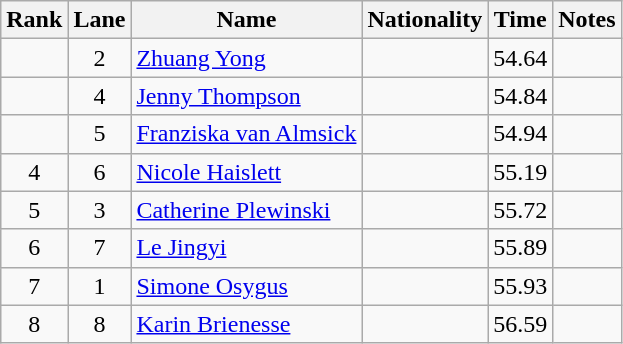<table class="wikitable sortable" style="text-align:center">
<tr>
<th>Rank</th>
<th>Lane</th>
<th>Name</th>
<th>Nationality</th>
<th>Time</th>
<th>Notes</th>
</tr>
<tr>
<td></td>
<td>2</td>
<td align=left><a href='#'>Zhuang Yong</a></td>
<td align=left></td>
<td>54.64</td>
<td></td>
</tr>
<tr>
<td></td>
<td>4</td>
<td align=left><a href='#'>Jenny Thompson</a></td>
<td align=left></td>
<td>54.84</td>
<td></td>
</tr>
<tr>
<td></td>
<td>5</td>
<td align=left><a href='#'>Franziska van Almsick</a></td>
<td align=left></td>
<td>54.94</td>
<td></td>
</tr>
<tr>
<td>4</td>
<td>6</td>
<td align=left><a href='#'>Nicole Haislett</a></td>
<td align=left></td>
<td>55.19</td>
<td></td>
</tr>
<tr>
<td>5</td>
<td>3</td>
<td align=left><a href='#'>Catherine Plewinski</a></td>
<td align=left></td>
<td>55.72</td>
<td></td>
</tr>
<tr>
<td>6</td>
<td>7</td>
<td align=left><a href='#'>Le Jingyi</a></td>
<td align=left></td>
<td>55.89</td>
<td></td>
</tr>
<tr>
<td>7</td>
<td>1</td>
<td align=left><a href='#'>Simone Osygus</a></td>
<td align=left></td>
<td>55.93</td>
<td></td>
</tr>
<tr>
<td>8</td>
<td>8</td>
<td align=left><a href='#'>Karin Brienesse</a></td>
<td align=left></td>
<td>56.59</td>
<td></td>
</tr>
</table>
